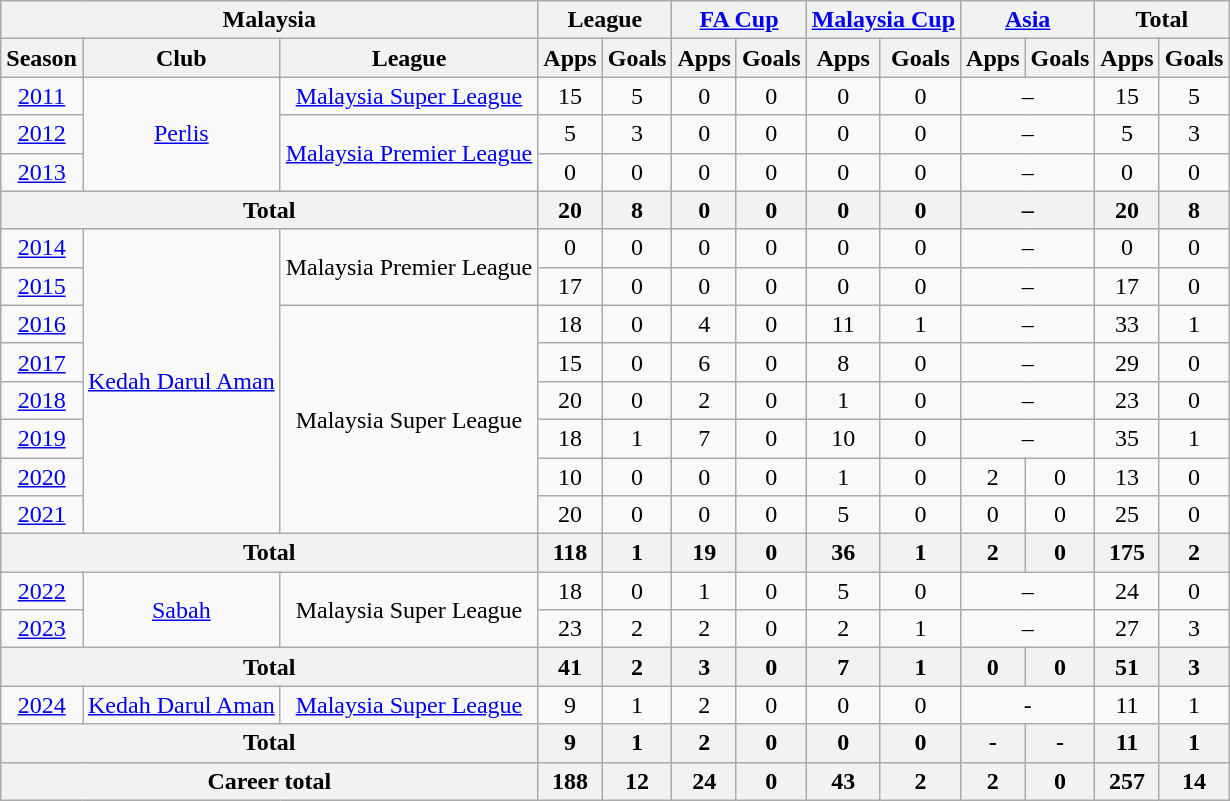<table class="wikitable" style="text-align:center">
<tr>
<th colspan=3>Malaysia</th>
<th colspan=2>League</th>
<th colspan=2><a href='#'>FA Cup</a></th>
<th colspan=2><a href='#'>Malaysia Cup</a></th>
<th colspan=2><a href='#'>Asia</a></th>
<th colspan=2>Total</th>
</tr>
<tr>
<th>Season</th>
<th>Club</th>
<th>League</th>
<th>Apps</th>
<th>Goals</th>
<th>Apps</th>
<th>Goals</th>
<th>Apps</th>
<th>Goals</th>
<th>Apps</th>
<th>Goals</th>
<th>Apps</th>
<th>Goals</th>
</tr>
<tr>
<td><a href='#'>2011</a></td>
<td rowspan="3"><a href='#'>Perlis</a></td>
<td rowspan="1"><a href='#'>Malaysia Super League</a></td>
<td>15</td>
<td>5</td>
<td>0</td>
<td>0</td>
<td>0</td>
<td>0</td>
<td colspan="2">–</td>
<td>15</td>
<td>5</td>
</tr>
<tr>
<td><a href='#'>2012</a></td>
<td rowspan="2"><a href='#'>Malaysia Premier League</a></td>
<td>5</td>
<td>3</td>
<td>0</td>
<td>0</td>
<td>0</td>
<td>0</td>
<td colspan="2">–</td>
<td>5</td>
<td>3</td>
</tr>
<tr>
<td><a href='#'>2013</a></td>
<td>0</td>
<td>0</td>
<td>0</td>
<td>0</td>
<td>0</td>
<td>0</td>
<td colspan="2">–</td>
<td>0</td>
<td>0</td>
</tr>
<tr>
<th colspan=3>Total</th>
<th>20</th>
<th>8</th>
<th>0</th>
<th>0</th>
<th>0</th>
<th>0</th>
<th colspan="2">–</th>
<th>20</th>
<th>8</th>
</tr>
<tr>
<td><a href='#'>2014</a></td>
<td rowspan="8"><a href='#'>Kedah Darul Aman</a></td>
<td rowspan="2">Malaysia Premier League</td>
<td>0</td>
<td>0</td>
<td>0</td>
<td>0</td>
<td>0</td>
<td>0</td>
<td colspan="2">–</td>
<td>0</td>
<td>0</td>
</tr>
<tr>
<td><a href='#'>2015</a></td>
<td>17</td>
<td>0</td>
<td>0</td>
<td>0</td>
<td>0</td>
<td>0</td>
<td colspan="2">–</td>
<td>17</td>
<td>0</td>
</tr>
<tr>
<td><a href='#'>2016</a></td>
<td rowspan="6">Malaysia Super League</td>
<td>18</td>
<td>0</td>
<td>4</td>
<td>0</td>
<td>11</td>
<td>1</td>
<td colspan="2">–</td>
<td>33</td>
<td>1</td>
</tr>
<tr>
<td><a href='#'>2017</a></td>
<td>15</td>
<td>0</td>
<td>6</td>
<td>0</td>
<td>8</td>
<td>0</td>
<td colspan="2">–</td>
<td>29</td>
<td>0</td>
</tr>
<tr>
<td><a href='#'>2018</a></td>
<td>20</td>
<td>0</td>
<td>2</td>
<td>0</td>
<td>1</td>
<td>0</td>
<td colspan="2">–</td>
<td>23</td>
<td>0</td>
</tr>
<tr>
<td><a href='#'>2019</a></td>
<td>18</td>
<td>1</td>
<td>7</td>
<td>0</td>
<td>10</td>
<td>0</td>
<td colspan="2">–</td>
<td>35</td>
<td>1</td>
</tr>
<tr>
<td><a href='#'>2020</a></td>
<td>10</td>
<td>0</td>
<td>0</td>
<td>0</td>
<td>1</td>
<td>0</td>
<td>2</td>
<td>0</td>
<td>13</td>
<td>0</td>
</tr>
<tr>
<td><a href='#'>2021</a></td>
<td>20</td>
<td>0</td>
<td>0</td>
<td>0</td>
<td>5</td>
<td>0</td>
<td>0</td>
<td>0</td>
<td>25</td>
<td>0</td>
</tr>
<tr>
<th colspan=3>Total</th>
<th>118</th>
<th>1</th>
<th>19</th>
<th>0</th>
<th>36</th>
<th>1</th>
<th>2</th>
<th>0</th>
<th>175</th>
<th>2</th>
</tr>
<tr>
<td><a href='#'>2022</a></td>
<td rowspan="2"><a href='#'>Sabah</a></td>
<td rowspan="2">Malaysia Super League</td>
<td>18</td>
<td>0</td>
<td>1</td>
<td>0</td>
<td>5</td>
<td>0</td>
<td colspan="2">–</td>
<td>24</td>
<td>0</td>
</tr>
<tr>
<td><a href='#'>2023</a></td>
<td>23</td>
<td>2</td>
<td>2</td>
<td>0</td>
<td>2</td>
<td>1</td>
<td colspan="2">–</td>
<td>27</td>
<td>3</td>
</tr>
<tr>
<th colspan=3>Total</th>
<th>41</th>
<th>2</th>
<th>3</th>
<th>0</th>
<th>7</th>
<th>1</th>
<th>0</th>
<th>0</th>
<th>51</th>
<th>3</th>
</tr>
<tr>
<td><a href='#'>2024</a></td>
<td><a href='#'>Kedah Darul Aman</a></td>
<td><a href='#'>Malaysia Super League</a></td>
<td>9</td>
<td>1</td>
<td>2</td>
<td>0</td>
<td>0</td>
<td>0</td>
<td colspan="2">-</td>
<td>11</td>
<td>1</td>
</tr>
<tr>
<th colspan=3>Total</th>
<th>9</th>
<th>1</th>
<th>2</th>
<th>0</th>
<th>0</th>
<th>0</th>
<th>-</th>
<th>-</th>
<th>11</th>
<th>1</th>
</tr>
<tr>
<th colspan=3>Career total</th>
<th>188</th>
<th>12</th>
<th>24</th>
<th>0</th>
<th>43</th>
<th>2</th>
<th>2</th>
<th>0</th>
<th>257</th>
<th>14</th>
</tr>
</table>
